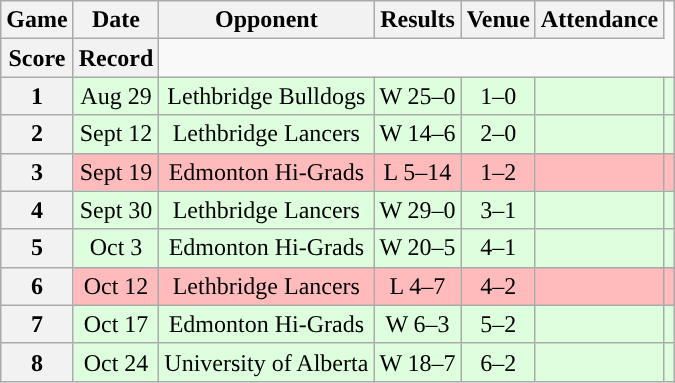<table class="wikitable" style="text-align:center">
<tr>
<th>Game</th>
<th>Date</th>
<th>Opponent</th>
<th>Results</th>
<th>Venue</th>
<th>Attendance</th>
</tr>
<tr>
<th>Score</th>
<th>Record</th>
</tr>
<tr style="background:#ddffdd">
<th>1</th>
<td>Aug 29</td>
<td>Lethbridge Bulldogs</td>
<td>W 25–0</td>
<td>1–0</td>
<td></td>
<td></td>
</tr>
<tr style="background:#ddffdd">
<th>2</th>
<td>Sept 12</td>
<td>Lethbridge Lancers</td>
<td>W 14–6</td>
<td>2–0</td>
<td></td>
<td></td>
</tr>
<tr style="background:#ffbbbb">
<th>3</th>
<td>Sept 19</td>
<td>Edmonton Hi-Grads</td>
<td>L 5–14</td>
<td>1–2</td>
<td></td>
<td></td>
</tr>
<tr style="background:#ddffdd">
<th>4</th>
<td>Sept 30</td>
<td>Lethbridge Lancers</td>
<td>W 29–0</td>
<td>3–1</td>
<td></td>
<td></td>
</tr>
<tr style="background:#ddffdd">
<th>5</th>
<td>Oct 3</td>
<td>Edmonton Hi-Grads</td>
<td>W 20–5</td>
<td>4–1</td>
<td></td>
<td></td>
</tr>
<tr style="background:#ffbbbb">
<th>6</th>
<td>Oct 12</td>
<td>Lethbridge Lancers</td>
<td>L 4–7</td>
<td>4–2</td>
<td></td>
<td></td>
</tr>
<tr style="background:#ddffdd">
<th>7</th>
<td>Oct 17</td>
<td>Edmonton Hi-Grads</td>
<td>W 6–3</td>
<td>5–2</td>
<td></td>
<td></td>
</tr>
<tr style="background:#ddffdd">
<th>8</th>
<td>Oct 24</td>
<td>University of Alberta</td>
<td>W 18–7</td>
<td>6–2</td>
<td></td>
<td></td>
</tr>
</table>
